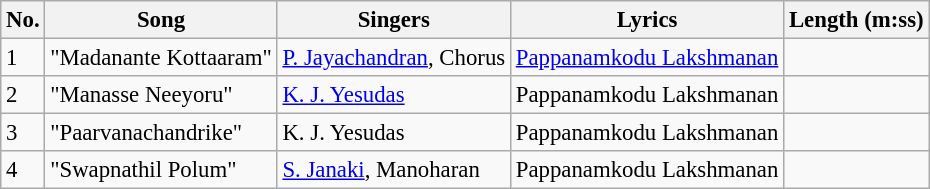<table class="wikitable" style="font-size:95%;">
<tr>
<th>No.</th>
<th>Song</th>
<th>Singers</th>
<th>Lyrics</th>
<th>Length (m:ss)</th>
</tr>
<tr>
<td>1</td>
<td>"Madanante Kottaaram"</td>
<td><a href='#'>P. Jayachandran</a>, Chorus</td>
<td><a href='#'>Pappanamkodu Lakshmanan</a></td>
<td></td>
</tr>
<tr>
<td>2</td>
<td>"Manasse Neeyoru"</td>
<td><a href='#'>K. J. Yesudas</a></td>
<td>Pappanamkodu Lakshmanan</td>
<td></td>
</tr>
<tr>
<td>3</td>
<td>"Paarvanachandrike"</td>
<td>K. J. Yesudas</td>
<td>Pappanamkodu Lakshmanan</td>
<td></td>
</tr>
<tr>
<td>4</td>
<td>"Swapnathil Polum"</td>
<td><a href='#'>S. Janaki</a>, Manoharan</td>
<td>Pappanamkodu Lakshmanan</td>
<td></td>
</tr>
</table>
